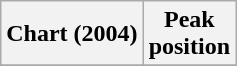<table class="wikitable plainrowheaders" style="text-align:center">
<tr>
<th scope="col">Chart (2004)</th>
<th scope="col">Peak<br>position</th>
</tr>
<tr>
</tr>
</table>
